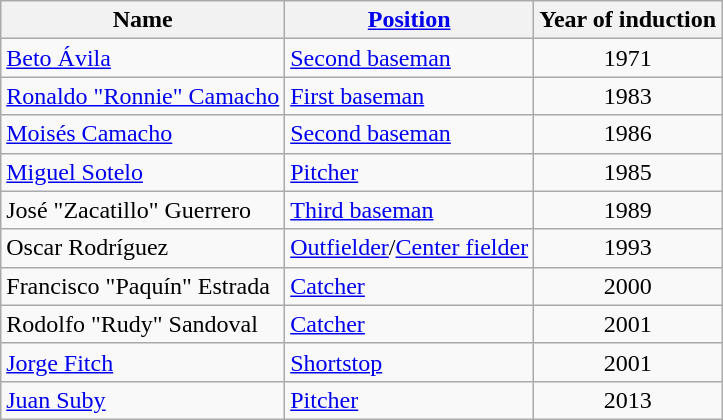<table class="wikitable sortable">
<tr>
<th>Name</th>
<th><a href='#'>Position</a></th>
<th>Year of induction</th>
</tr>
<tr>
<td><a href='#'>Beto Ávila</a></td>
<td><a href='#'>Second baseman</a></td>
<td style="text-align:center;">1971</td>
</tr>
<tr>
<td><a href='#'>Ronaldo "Ronnie" Camacho</a></td>
<td><a href='#'>First baseman</a></td>
<td style="text-align:center;">1983</td>
</tr>
<tr>
<td><a href='#'>Moisés Camacho</a></td>
<td><a href='#'>Second baseman</a></td>
<td style="text-align:center;">1986</td>
</tr>
<tr>
<td><a href='#'>Miguel Sotelo</a></td>
<td><a href='#'>Pitcher</a></td>
<td style="text-align:center;">1985</td>
</tr>
<tr>
<td>José "Zacatillo" Guerrero</td>
<td><a href='#'>Third baseman</a></td>
<td style="text-align:center;">1989</td>
</tr>
<tr>
<td>Oscar Rodríguez</td>
<td><a href='#'>Outfielder</a>/<a href='#'>Center fielder</a></td>
<td style="text-align:center;">1993</td>
</tr>
<tr>
<td>Francisco "Paquín" Estrada</td>
<td><a href='#'>Catcher</a></td>
<td style="text-align:center;">2000</td>
</tr>
<tr>
<td>Rodolfo "Rudy" Sandoval</td>
<td><a href='#'>Catcher</a></td>
<td style="text-align:center;">2001</td>
</tr>
<tr>
<td><a href='#'>Jorge Fitch</a></td>
<td><a href='#'>Shortstop</a></td>
<td style="text-align:center;">2001</td>
</tr>
<tr>
<td><a href='#'>Juan Suby</a></td>
<td><a href='#'>Pitcher</a></td>
<td style="text-align:center;">2013</td>
</tr>
</table>
